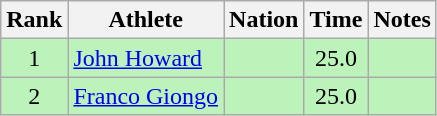<table class="wikitable sortable" style="text-align:center">
<tr>
<th>Rank</th>
<th>Athlete</th>
<th>Nation</th>
<th>Time</th>
<th>Notes</th>
</tr>
<tr bgcolor=bbf3bb>
<td>1</td>
<td align=left><a href='#'>John Howard</a></td>
<td align=left></td>
<td>25.0</td>
<td></td>
</tr>
<tr bgcolor=bbf3bb>
<td>2</td>
<td align=left><a href='#'>Franco Giongo</a></td>
<td align=left></td>
<td>25.0</td>
<td></td>
</tr>
</table>
